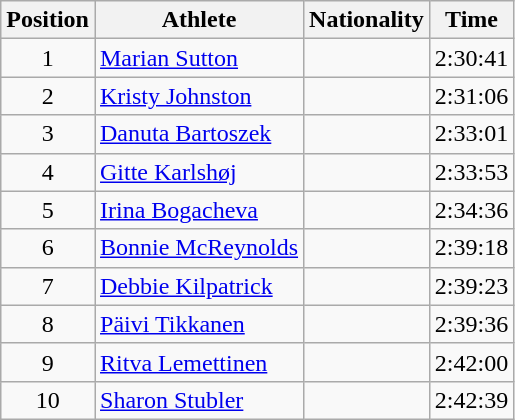<table class="wikitable sortable">
<tr>
<th>Position</th>
<th>Athlete</th>
<th>Nationality</th>
<th>Time</th>
</tr>
<tr>
<td style="text-align:center">1</td>
<td><a href='#'>Marian Sutton</a></td>
<td></td>
<td>2:30:41</td>
</tr>
<tr>
<td style="text-align:center">2</td>
<td><a href='#'>Kristy Johnston</a></td>
<td></td>
<td>2:31:06</td>
</tr>
<tr>
<td style="text-align:center">3</td>
<td><a href='#'>Danuta Bartoszek</a></td>
<td></td>
<td>2:33:01</td>
</tr>
<tr>
<td style="text-align:center">4</td>
<td><a href='#'>Gitte Karlshøj</a></td>
<td></td>
<td>2:33:53</td>
</tr>
<tr>
<td style="text-align:center">5</td>
<td><a href='#'>Irina Bogacheva</a></td>
<td></td>
<td>2:34:36</td>
</tr>
<tr>
<td style="text-align:center">6</td>
<td><a href='#'>Bonnie McReynolds</a></td>
<td></td>
<td>2:39:18</td>
</tr>
<tr>
<td style="text-align:center">7</td>
<td><a href='#'>Debbie Kilpatrick</a></td>
<td></td>
<td>2:39:23</td>
</tr>
<tr>
<td style="text-align:center">8</td>
<td><a href='#'>Päivi Tikkanen</a></td>
<td></td>
<td>2:39:36</td>
</tr>
<tr>
<td style="text-align:center">9</td>
<td><a href='#'>Ritva Lemettinen</a></td>
<td></td>
<td>2:42:00</td>
</tr>
<tr>
<td style="text-align:center">10</td>
<td><a href='#'>Sharon Stubler</a></td>
<td></td>
<td>2:42:39</td>
</tr>
</table>
